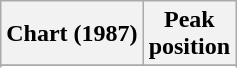<table class="wikitable sortable plainrowheaders" style="text-align:center">
<tr>
<th>Chart (1987)</th>
<th>Peak<br>position</th>
</tr>
<tr>
</tr>
<tr>
</tr>
<tr>
</tr>
<tr>
</tr>
</table>
